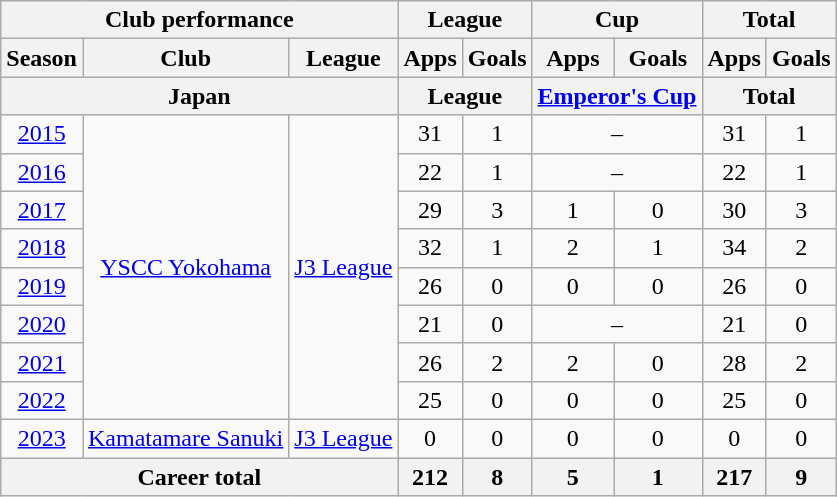<table class="wikitable" style="text-align:center">
<tr>
<th colspan=3>Club performance</th>
<th colspan=2>League</th>
<th colspan=2>Cup</th>
<th colspan=2>Total</th>
</tr>
<tr>
<th>Season</th>
<th>Club</th>
<th>League</th>
<th>Apps</th>
<th>Goals</th>
<th>Apps</th>
<th>Goals</th>
<th>Apps</th>
<th>Goals</th>
</tr>
<tr>
<th colspan=3>Japan</th>
<th colspan=2>League</th>
<th colspan=2><a href='#'>Emperor's Cup</a></th>
<th colspan=2>Total</th>
</tr>
<tr>
<td><a href='#'>2015</a></td>
<td rowspan="8"><a href='#'>YSCC Yokohama</a></td>
<td rowspan="8"><a href='#'>J3 League</a></td>
<td>31</td>
<td>1</td>
<td colspan="2">–</td>
<td>31</td>
<td>1</td>
</tr>
<tr>
<td><a href='#'>2016</a></td>
<td>22</td>
<td>1</td>
<td colspan="2">–</td>
<td>22</td>
<td>1</td>
</tr>
<tr>
<td><a href='#'>2017</a></td>
<td>29</td>
<td>3</td>
<td>1</td>
<td>0</td>
<td>30</td>
<td>3</td>
</tr>
<tr>
<td><a href='#'>2018</a></td>
<td>32</td>
<td>1</td>
<td>2</td>
<td>1</td>
<td>34</td>
<td>2</td>
</tr>
<tr>
<td><a href='#'>2019</a></td>
<td>26</td>
<td>0</td>
<td>0</td>
<td>0</td>
<td>26</td>
<td>0</td>
</tr>
<tr>
<td><a href='#'>2020</a></td>
<td>21</td>
<td>0</td>
<td colspan="2">–</td>
<td>21</td>
<td>0</td>
</tr>
<tr>
<td><a href='#'>2021</a></td>
<td>26</td>
<td>2</td>
<td>2</td>
<td>0</td>
<td>28</td>
<td>2</td>
</tr>
<tr>
<td><a href='#'>2022</a></td>
<td>25</td>
<td>0</td>
<td>0</td>
<td>0</td>
<td>25</td>
<td>0</td>
</tr>
<tr>
<td><a href='#'>2023</a></td>
<td><a href='#'>Kamatamare Sanuki</a></td>
<td><a href='#'>J3 League</a></td>
<td>0</td>
<td>0</td>
<td>0</td>
<td>0</td>
<td>0</td>
<td>0</td>
</tr>
<tr>
<th colspan=3>Career total</th>
<th>212</th>
<th>8</th>
<th>5</th>
<th>1</th>
<th>217</th>
<th>9</th>
</tr>
</table>
